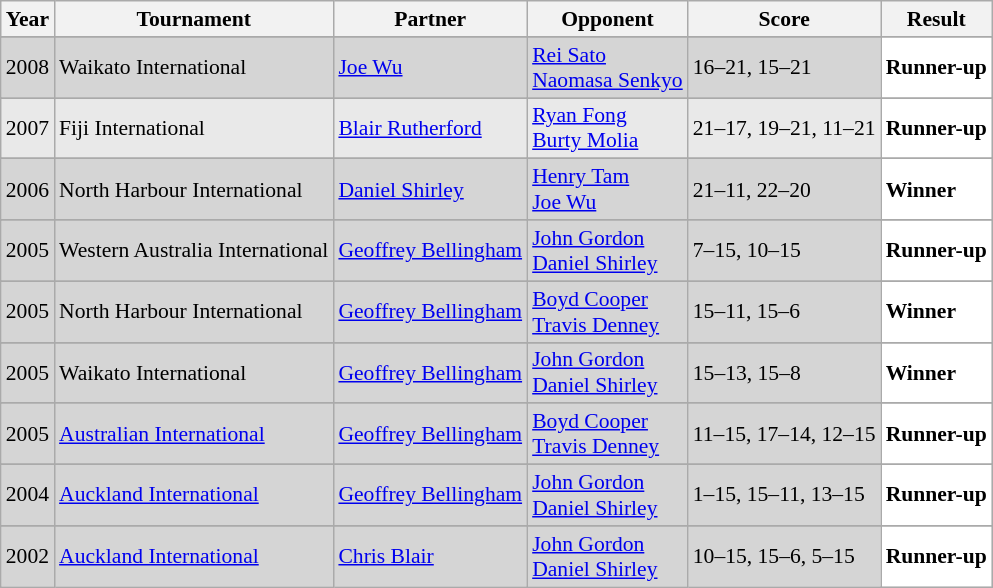<table class="sortable wikitable" style="font-size: 90%;">
<tr>
<th>Year</th>
<th>Tournament</th>
<th>Partner</th>
<th>Opponent</th>
<th>Score</th>
<th>Result</th>
</tr>
<tr>
</tr>
<tr style="background:#D5D5D5">
<td align="center">2008</td>
<td align="left">Waikato International</td>
<td align="left"> <a href='#'>Joe Wu</a></td>
<td align="left"> <a href='#'>Rei Sato</a><br> <a href='#'>Naomasa Senkyo</a></td>
<td align="left">16–21, 15–21</td>
<td style="text-align:left; background:white"> <strong>Runner-up</strong></td>
</tr>
<tr>
</tr>
<tr style="background:#E9E9E9">
<td align="center">2007</td>
<td align="left">Fiji International</td>
<td align="left"> <a href='#'>Blair Rutherford</a></td>
<td align="left"> <a href='#'>Ryan Fong</a><br> <a href='#'>Burty Molia</a></td>
<td align="left">21–17, 19–21, 11–21</td>
<td style="text-align:left; background:white"> <strong>Runner-up</strong></td>
</tr>
<tr>
</tr>
<tr style="background:#D5D5D5">
<td align="center">2006</td>
<td align="left">North Harbour International</td>
<td align="left"> <a href='#'>Daniel Shirley</a></td>
<td align="left"> <a href='#'>Henry Tam</a><br> <a href='#'>Joe Wu</a></td>
<td align="left">21–11, 22–20</td>
<td style="text-align:left; background:white"> <strong>Winner</strong></td>
</tr>
<tr>
</tr>
<tr style="background:#D5D5D5">
<td align="center">2005</td>
<td align="left">Western Australia International</td>
<td align="left"> <a href='#'>Geoffrey Bellingham</a></td>
<td align="left"> <a href='#'>John Gordon</a><br> <a href='#'>Daniel Shirley</a></td>
<td align="left">7–15, 10–15</td>
<td style="text-align:left; background:white"> <strong>Runner-up</strong></td>
</tr>
<tr>
</tr>
<tr style="background:#D5D5D5">
<td align="center">2005</td>
<td align="left">North Harbour International</td>
<td align="left"> <a href='#'>Geoffrey Bellingham</a></td>
<td align="left"> <a href='#'>Boyd Cooper</a><br> <a href='#'>Travis Denney</a></td>
<td align="left">15–11, 15–6</td>
<td style="text-align:left; background:white"> <strong>Winner</strong></td>
</tr>
<tr>
</tr>
<tr style="background:#D5D5D5">
<td align="center">2005</td>
<td align="left">Waikato International</td>
<td align="left"> <a href='#'>Geoffrey Bellingham</a></td>
<td align="left"> <a href='#'>John Gordon</a><br> <a href='#'>Daniel Shirley</a></td>
<td align="left">15–13, 15–8</td>
<td style="text-align:left; background:white"> <strong>Winner</strong></td>
</tr>
<tr>
</tr>
<tr style="background:#D5D5D5">
<td align="center">2005</td>
<td align="left"><a href='#'>Australian International</a></td>
<td align="left"> <a href='#'>Geoffrey Bellingham</a></td>
<td align="left"> <a href='#'>Boyd Cooper</a><br> <a href='#'>Travis Denney</a></td>
<td align="left">11–15, 17–14, 12–15</td>
<td style="text-align:left; background:white"> <strong>Runner-up</strong></td>
</tr>
<tr>
</tr>
<tr style="background:#D5D5D5">
<td align="center">2004</td>
<td align="left"><a href='#'>Auckland International</a></td>
<td align="left"> <a href='#'>Geoffrey Bellingham</a></td>
<td align="left"> <a href='#'>John Gordon</a><br> <a href='#'>Daniel Shirley</a></td>
<td align="left">1–15, 15–11, 13–15</td>
<td style="text-align:left; background:white"> <strong>Runner-up</strong></td>
</tr>
<tr>
</tr>
<tr style="background:#D5D5D5">
<td align="center">2002</td>
<td align="left"><a href='#'>Auckland International</a></td>
<td align="left"> <a href='#'>Chris Blair</a></td>
<td align="left"> <a href='#'>John Gordon</a><br> <a href='#'>Daniel Shirley</a></td>
<td align="left">10–15, 15–6, 5–15</td>
<td style="text-align:left; background:white"> <strong>Runner-up</strong></td>
</tr>
</table>
